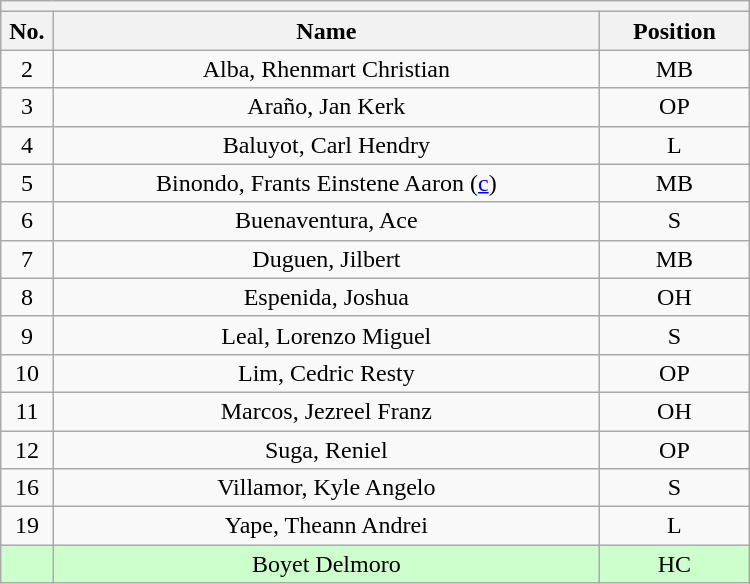<table class="wikitable mw-collapsible mw-collapsed" style="text-align:center; width:500px; border:none">
<tr>
<th style="text-align:left" colspan="3"></th>
</tr>
<tr>
<th style="width:7%">No.</th>
<th>Name</th>
<th style="width:20%">Position</th>
</tr>
<tr>
<td>2</td>
<td>Alba, Rhenmart Christian</td>
<td>MB</td>
</tr>
<tr>
<td>3</td>
<td>Araño, Jan Kerk</td>
<td>OP</td>
</tr>
<tr>
<td>4</td>
<td>Baluyot, Carl Hendry</td>
<td>L</td>
</tr>
<tr -bgcolor=#DOE6FF>
<td>5</td>
<td>Binondo, Frants Einstene Aaron (<a href='#'>c</a>)</td>
<td>MB</td>
</tr>
<tr>
<td>6</td>
<td>Buenaventura, Ace</td>
<td>S</td>
</tr>
<tr>
<td>7</td>
<td>Duguen, Jilbert</td>
<td>MB</td>
</tr>
<tr>
<td>8</td>
<td>Espenida, Joshua</td>
<td>OH</td>
</tr>
<tr>
<td>9</td>
<td>Leal, Lorenzo Miguel</td>
<td>S</td>
</tr>
<tr>
<td>10</td>
<td>Lim, Cedric Resty</td>
<td>OP</td>
</tr>
<tr>
<td>11</td>
<td>Marcos, Jezreel Franz</td>
<td>OH</td>
</tr>
<tr>
<td>12</td>
<td>Suga, Reniel</td>
<td>OP</td>
</tr>
<tr>
<td>16</td>
<td>Villamor, Kyle Angelo</td>
<td>S</td>
</tr>
<tr>
<td>19</td>
<td>Yape, Theann Andrei</td>
<td>L</td>
</tr>
<tr bgcolor=#CCFFCC>
<td></td>
<td>Boyet Delmoro</td>
<td>HC</td>
</tr>
</table>
